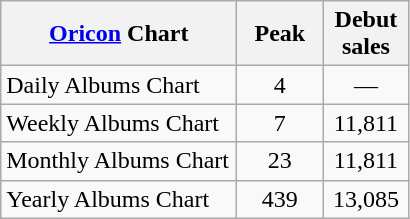<table class="wikitable" style="text-align:center;">
<tr>
<th style="width:150px;"><a href='#'>Oricon</a> Chart</th>
<th style="width:50px;">Peak</th>
<th style="width:50px;">Debut sales</th>
</tr>
<tr>
<td align="left">Daily Albums Chart</td>
<td>4</td>
<td>—</td>
</tr>
<tr>
<td align="left">Weekly Albums Chart</td>
<td>7</td>
<td>11,811</td>
</tr>
<tr>
<td align="left">Monthly Albums Chart</td>
<td>23</td>
<td>11,811</td>
</tr>
<tr>
<td align="left">Yearly Albums Chart</td>
<td>439</td>
<td>13,085</td>
</tr>
</table>
